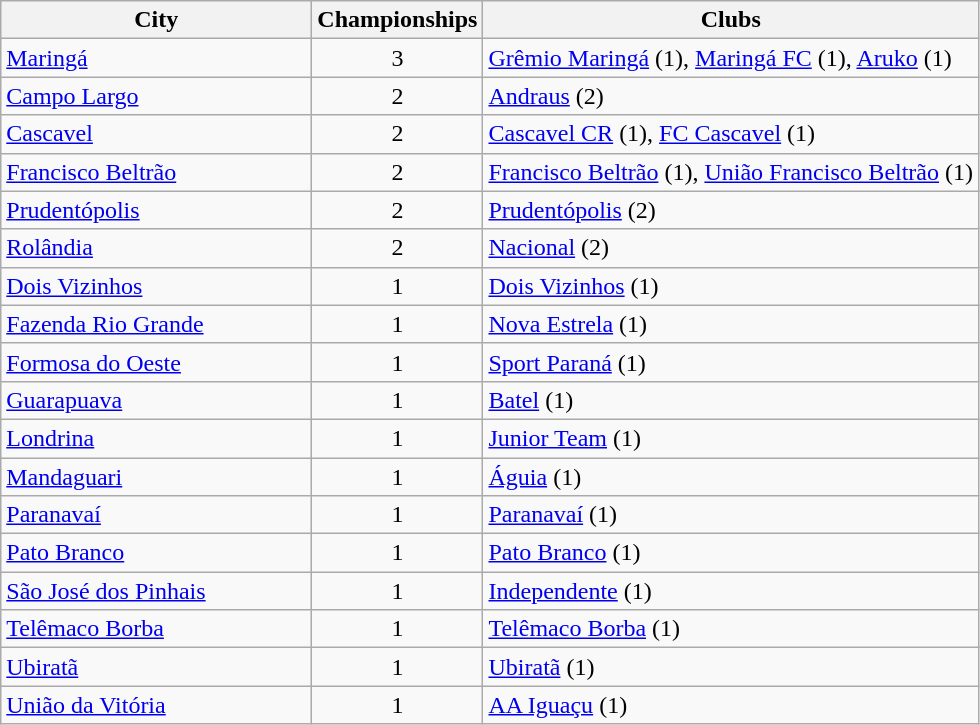<table class="wikitable">
<tr>
<th style="width:200px">City</th>
<th>Championships</th>
<th>Clubs</th>
</tr>
<tr>
<td> <a href='#'>Maringá</a></td>
<td align="center">3</td>
<td><a href='#'>Grêmio Maringá</a> (1), <a href='#'>Maringá FC</a> (1), <a href='#'>Aruko</a> (1)</td>
</tr>
<tr>
<td> <a href='#'>Campo Largo</a></td>
<td align="center">2</td>
<td><a href='#'>Andraus</a> (2)</td>
</tr>
<tr>
<td> <a href='#'>Cascavel</a></td>
<td align="center">2</td>
<td><a href='#'>Cascavel CR</a> (1), <a href='#'>FC Cascavel</a> (1)</td>
</tr>
<tr>
<td> <a href='#'>Francisco Beltrão</a></td>
<td align="center">2</td>
<td><a href='#'>Francisco Beltrão</a> (1), <a href='#'>União Francisco Beltrão</a> (1)</td>
</tr>
<tr>
<td> <a href='#'>Prudentópolis</a></td>
<td align="center">2</td>
<td><a href='#'>Prudentópolis</a> (2)</td>
</tr>
<tr>
<td> <a href='#'>Rolândia</a></td>
<td align="center">2</td>
<td><a href='#'>Nacional</a> (2)</td>
</tr>
<tr>
<td> <a href='#'>Dois Vizinhos</a></td>
<td align="center">1</td>
<td><a href='#'>Dois Vizinhos</a> (1)</td>
</tr>
<tr>
<td> <a href='#'>Fazenda Rio Grande</a></td>
<td align="center">1</td>
<td><a href='#'>Nova Estrela</a> (1)</td>
</tr>
<tr>
<td><a href='#'>Formosa do Oeste</a></td>
<td align="center">1</td>
<td><a href='#'>Sport Paraná</a> (1)</td>
</tr>
<tr>
<td> <a href='#'>Guarapuava</a></td>
<td align="center">1</td>
<td><a href='#'>Batel</a> (1)</td>
</tr>
<tr>
<td> <a href='#'>Londrina</a></td>
<td align="center">1</td>
<td><a href='#'>Junior Team</a> (1)</td>
</tr>
<tr>
<td> <a href='#'>Mandaguari</a></td>
<td align="center">1</td>
<td><a href='#'>Águia</a> (1)</td>
</tr>
<tr>
<td> <a href='#'>Paranavaí</a></td>
<td align="center">1</td>
<td><a href='#'>Paranavaí</a> (1)</td>
</tr>
<tr>
<td> <a href='#'>Pato Branco</a></td>
<td align="center">1</td>
<td><a href='#'>Pato Branco</a> (1)</td>
</tr>
<tr>
<td> <a href='#'>São José dos Pinhais</a></td>
<td align="center">1</td>
<td><a href='#'>Independente</a> (1)</td>
</tr>
<tr>
<td> <a href='#'>Telêmaco Borba</a></td>
<td align="center">1</td>
<td><a href='#'>Telêmaco Borba</a> (1)</td>
</tr>
<tr>
<td><a href='#'>Ubiratã</a></td>
<td align="center">1</td>
<td><a href='#'>Ubiratã</a> (1)</td>
</tr>
<tr>
<td> <a href='#'>União da Vitória</a></td>
<td align="center">1</td>
<td><a href='#'>AA Iguaçu</a> (1)</td>
</tr>
</table>
